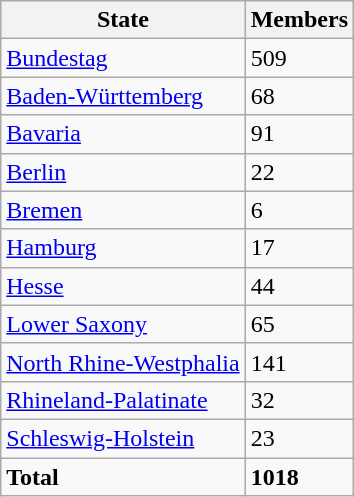<table class="wikitable" style="float:left; margin-top:0;">
<tr>
<th>State</th>
<th>Members</th>
</tr>
<tr>
<td><a href='#'>Bundestag</a></td>
<td>509</td>
</tr>
<tr>
<td><a href='#'>Baden-Württemberg</a></td>
<td>68</td>
</tr>
<tr>
<td><a href='#'>Bavaria</a></td>
<td>91</td>
</tr>
<tr>
<td><a href='#'>Berlin</a></td>
<td>22</td>
</tr>
<tr>
<td><a href='#'>Bremen</a></td>
<td>6</td>
</tr>
<tr>
<td><a href='#'>Hamburg</a></td>
<td>17</td>
</tr>
<tr>
<td><a href='#'>Hesse</a></td>
<td>44</td>
</tr>
<tr>
<td><a href='#'>Lower Saxony</a></td>
<td>65</td>
</tr>
<tr>
<td><a href='#'>North Rhine-Westphalia</a></td>
<td>141</td>
</tr>
<tr>
<td><a href='#'>Rhineland-Palatinate</a></td>
<td>32</td>
</tr>
<tr>
<td><a href='#'>Schleswig-Holstein</a></td>
<td>23</td>
</tr>
<tr>
<td><strong>Total</strong></td>
<td><strong>1018</strong></td>
</tr>
</table>
